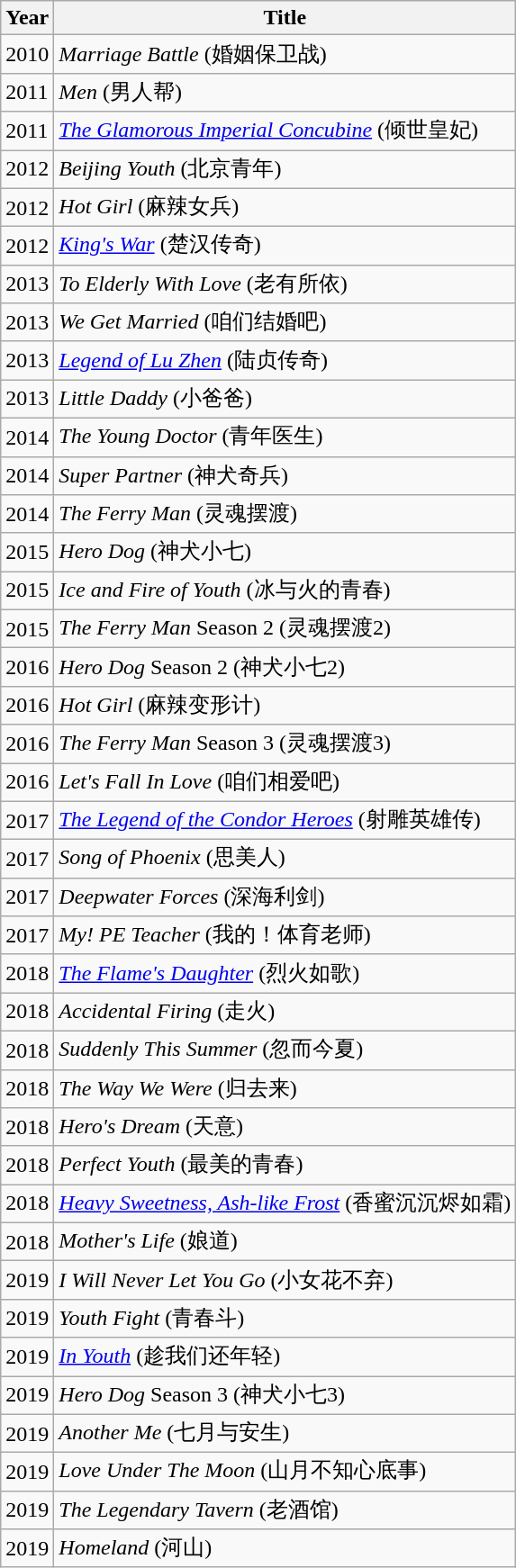<table class="wikitable">
<tr>
<th>Year</th>
<th>Title</th>
</tr>
<tr>
<td>2010</td>
<td><em>Marriage Battle</em> (婚姻保卫战)</td>
</tr>
<tr>
<td>2011</td>
<td><em>Men</em> (男人帮)</td>
</tr>
<tr>
<td>2011</td>
<td><em><a href='#'>The Glamorous Imperial Concubine</a></em> (倾世皇妃)</td>
</tr>
<tr>
<td>2012</td>
<td><em>Beijing Youth</em> (北京青年)</td>
</tr>
<tr>
<td>2012</td>
<td><em>Hot Girl</em> (麻辣女兵)</td>
</tr>
<tr>
<td>2012</td>
<td><em><a href='#'>King's War</a></em> (楚汉传奇)</td>
</tr>
<tr>
<td>2013</td>
<td><em>To Elderly With Love</em> (老有所依)</td>
</tr>
<tr>
<td>2013</td>
<td><em>We Get Married</em> (咱们结婚吧)</td>
</tr>
<tr>
<td>2013</td>
<td><em><a href='#'>Legend of Lu Zhen</a></em> (陆贞传奇)</td>
</tr>
<tr>
<td>2013</td>
<td><em>Little Daddy</em> (小爸爸)</td>
</tr>
<tr>
<td>2014</td>
<td><em>The Young Doctor</em> (青年医生)</td>
</tr>
<tr>
<td>2014</td>
<td><em>Super Partner</em> (神犬奇兵)</td>
</tr>
<tr>
<td>2014</td>
<td><em>The Ferry Man</em> (灵魂摆渡)</td>
</tr>
<tr>
<td>2015</td>
<td><em>Hero Dog</em> (神犬小七)</td>
</tr>
<tr>
<td>2015</td>
<td><em>Ice and Fire of Youth</em> (冰与火的青春)</td>
</tr>
<tr>
<td>2015</td>
<td><em>The Ferry Man</em> Season 2 (灵魂摆渡2)</td>
</tr>
<tr>
<td>2016</td>
<td><em>Hero Dog</em> Season 2 (神犬小七2)</td>
</tr>
<tr>
<td>2016</td>
<td><em>Hot Girl</em> (麻辣变形计)</td>
</tr>
<tr>
<td>2016</td>
<td><em>The Ferry Man</em> Season 3 (灵魂摆渡3)</td>
</tr>
<tr>
<td>2016</td>
<td><em>Let's Fall In Love</em> (咱们相爱吧)</td>
</tr>
<tr>
<td>2017</td>
<td><a href='#'><em>The Legend of the Condor Heroes</em></a> (射雕英雄传)</td>
</tr>
<tr>
<td>2017</td>
<td><em>Song of Phoenix</em> (思美人)</td>
</tr>
<tr>
<td>2017</td>
<td><em>Deepwater Forces</em> (深海利剑)</td>
</tr>
<tr>
<td>2017</td>
<td><em>My! PE Teacher</em> (我的！体育老师)</td>
</tr>
<tr>
<td>2018</td>
<td><em><a href='#'>The Flame's Daughter</a></em> (烈火如歌)</td>
</tr>
<tr>
<td>2018</td>
<td><em>Accidental Firing</em> (走火)</td>
</tr>
<tr>
<td>2018</td>
<td><em>Suddenly This Summer</em> (忽而今夏)</td>
</tr>
<tr>
<td>2018</td>
<td><em>The Way We Were</em> (归去来)</td>
</tr>
<tr>
<td>2018</td>
<td><em>Hero's Dream</em> (天意)</td>
</tr>
<tr>
<td>2018</td>
<td><em>Perfect Youth</em> (最美的青春)</td>
</tr>
<tr>
<td>2018</td>
<td><em><a href='#'>Heavy Sweetness, Ash-like Frost</a></em> (香蜜沉沉烬如霜)</td>
</tr>
<tr>
<td>2018</td>
<td><em>Mother's Life</em> (娘道)</td>
</tr>
<tr>
<td>2019</td>
<td><em>I Will Never Let You Go</em> (小女花不弃)</td>
</tr>
<tr>
<td>2019</td>
<td><em>Youth Fight</em> (青春斗)</td>
</tr>
<tr>
<td>2019</td>
<td><em><a href='#'>In Youth</a></em> (趁我们还年轻)</td>
</tr>
<tr>
<td>2019</td>
<td><em>Hero Dog</em> Season 3 (神犬小七3)</td>
</tr>
<tr>
<td>2019</td>
<td><em>Another Me</em> (七月与安生)</td>
</tr>
<tr>
<td>2019</td>
<td><em>Love Under The Moon</em> (山月不知心底事)</td>
</tr>
<tr>
<td>2019</td>
<td><em>The Legendary Tavern</em> (老酒馆)</td>
</tr>
<tr>
<td>2019</td>
<td><em>Homeland</em> (河山)</td>
</tr>
</table>
